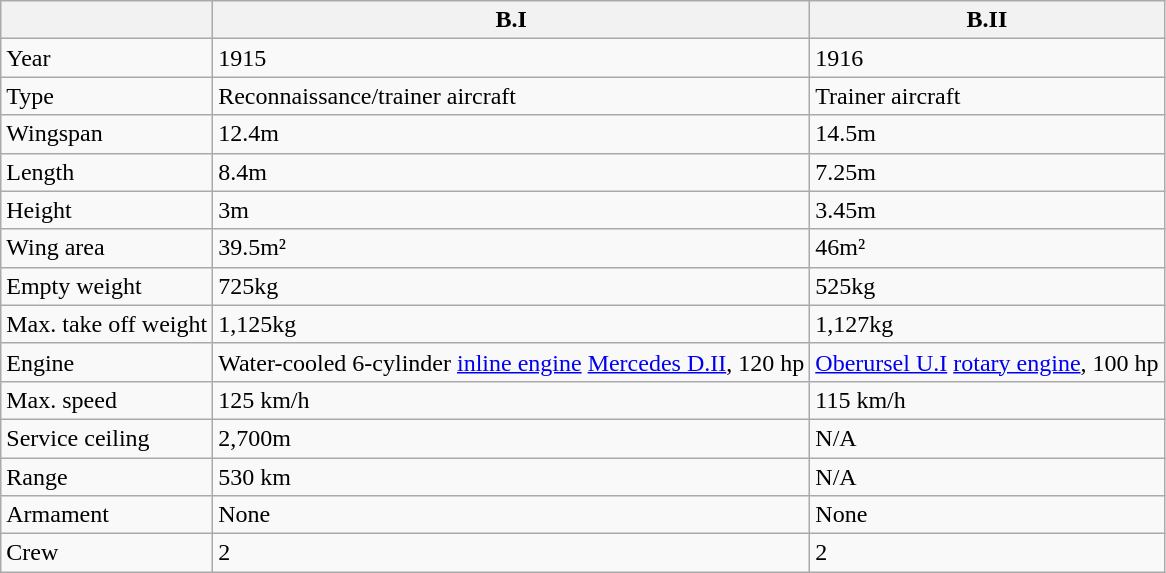<table class="wikitable">
<tr>
<th></th>
<th>B.I</th>
<th>B.II</th>
</tr>
<tr>
<td>Year</td>
<td>1915</td>
<td>1916</td>
</tr>
<tr>
<td>Type</td>
<td>Reconnaissance/trainer aircraft</td>
<td>Trainer aircraft</td>
</tr>
<tr>
<td>Wingspan</td>
<td>12.4m</td>
<td>14.5m</td>
</tr>
<tr>
<td>Length</td>
<td>8.4m</td>
<td>7.25m</td>
</tr>
<tr>
<td>Height</td>
<td>3m</td>
<td>3.45m</td>
</tr>
<tr>
<td>Wing area</td>
<td>39.5m²</td>
<td>46m²</td>
</tr>
<tr>
<td>Empty weight</td>
<td>725kg</td>
<td>525kg</td>
</tr>
<tr>
<td>Max. take off weight</td>
<td>1,125kg</td>
<td>1,127kg</td>
</tr>
<tr>
<td>Engine</td>
<td>Water-cooled 6-cylinder <a href='#'>inline engine</a> <a href='#'>Mercedes D.II</a>, 120 hp</td>
<td><a href='#'>Oberursel U.I</a> <a href='#'>rotary engine</a>, 100 hp</td>
</tr>
<tr>
<td>Max. speed</td>
<td>125 km/h</td>
<td>115 km/h</td>
</tr>
<tr>
<td>Service ceiling</td>
<td>2,700m</td>
<td>N/A</td>
</tr>
<tr>
<td>Range</td>
<td>530 km</td>
<td>N/A</td>
</tr>
<tr>
<td>Armament</td>
<td>None</td>
<td>None</td>
</tr>
<tr>
<td>Crew</td>
<td>2</td>
<td>2</td>
</tr>
</table>
